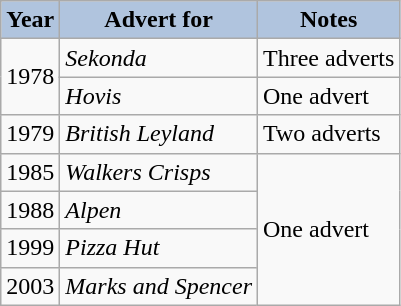<table class="wikitable">
<tr style="text-align:center;">
<th style="background:#B0C4DE;">Year</th>
<th style="background:#B0C4DE;">Advert for</th>
<th style="background:#B0C4DE;">Notes</th>
</tr>
<tr>
<td rowspan="2">1978</td>
<td><em>Sekonda</em></td>
<td>Three adverts</td>
</tr>
<tr>
<td><em>Hovis</em></td>
<td>One advert</td>
</tr>
<tr>
<td>1979</td>
<td><em>British Leyland</em></td>
<td>Two adverts</td>
</tr>
<tr>
<td>1985</td>
<td><em>Walkers Crisps</em></td>
<td rowspan="4">One advert</td>
</tr>
<tr>
<td>1988</td>
<td><em>Alpen</em></td>
</tr>
<tr>
<td>1999</td>
<td><em>Pizza Hut</em></td>
</tr>
<tr>
<td>2003</td>
<td><em>Marks and Spencer</em></td>
</tr>
</table>
